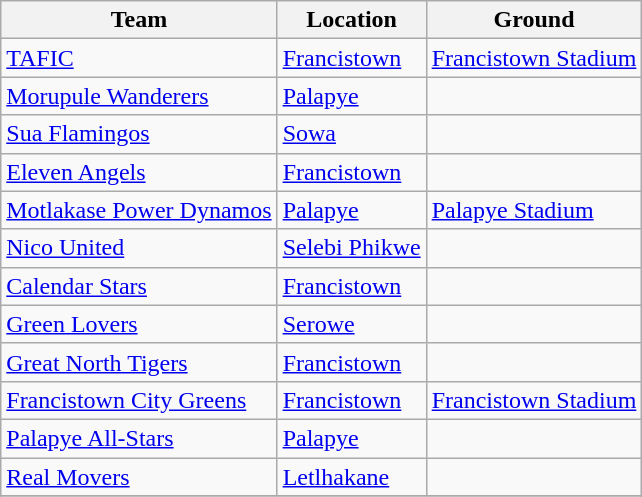<table class="wikitable sortable">
<tr>
<th>Team</th>
<th>Location</th>
<th>Ground</th>
</tr>
<tr>
<td><a href='#'>TAFIC</a></td>
<td><a href='#'>Francistown</a></td>
<td><a href='#'>Francistown Stadium</a></td>
</tr>
<tr>
<td><a href='#'>Morupule Wanderers</a></td>
<td><a href='#'>Palapye</a></td>
<td></td>
</tr>
<tr>
<td><a href='#'>Sua Flamingos</a></td>
<td><a href='#'>Sowa</a></td>
<td></td>
</tr>
<tr>
<td><a href='#'>Eleven Angels</a></td>
<td><a href='#'>Francistown</a></td>
<td></td>
</tr>
<tr>
<td><a href='#'>Motlakase Power Dynamos</a></td>
<td><a href='#'>Palapye</a></td>
<td><a href='#'>Palapye Stadium</a></td>
</tr>
<tr>
<td><a href='#'>Nico United</a></td>
<td><a href='#'>Selebi Phikwe</a></td>
<td></td>
</tr>
<tr>
<td><a href='#'>Calendar Stars</a></td>
<td><a href='#'>Francistown</a></td>
<td></td>
</tr>
<tr>
<td><a href='#'>Green Lovers</a></td>
<td><a href='#'>Serowe</a></td>
<td></td>
</tr>
<tr>
<td><a href='#'>Great North Tigers</a></td>
<td><a href='#'>Francistown</a></td>
<td></td>
</tr>
<tr>
<td><a href='#'>Francistown City Greens</a></td>
<td><a href='#'>Francistown</a></td>
<td><a href='#'>Francistown Stadium</a></td>
</tr>
<tr>
<td><a href='#'>Palapye All-Stars</a></td>
<td><a href='#'>Palapye</a></td>
<td></td>
</tr>
<tr>
<td><a href='#'>Real Movers</a></td>
<td><a href='#'>Letlhakane</a></td>
<td></td>
</tr>
<tr>
</tr>
</table>
